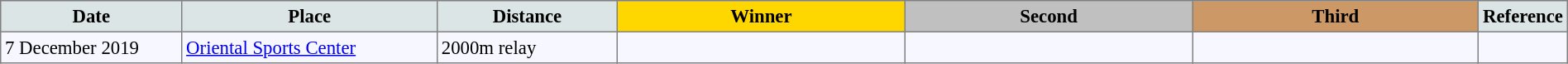<table bgcolor="#f7f8ff" cellpadding="3" cellspacing="0" border="1" style="font-size: 95%; border: gray solid 1px; border-collapse: collapse;">
<tr bgcolor="#cccccc" (1>
<td width="150" align="center" bgcolor="#dce5e5"><strong>Date</strong></td>
<td width="220" align="center" bgcolor="#dce5e5"><strong>Place</strong></td>
<td width="150" align="center" bgcolor="#dce5e5"><strong>Distance</strong></td>
<td align="center" bgcolor="gold" width="250"><strong>Winner</strong></td>
<td align="center" bgcolor="silver" width="250"><strong>Second</strong></td>
<td width="250" align="center" bgcolor="#cc9966"><strong>Third</strong></td>
<td width="30" align="center" bgcolor="#dce5e5"><strong>Reference</strong></td>
</tr>
<tr align="left">
<td>7 December 2019</td>
<td><a href='#'>Oriental Sports Center</a></td>
<td>2000m relay</td>
<td></td>
<td></td>
<td></td>
<td> </td>
</tr>
</table>
